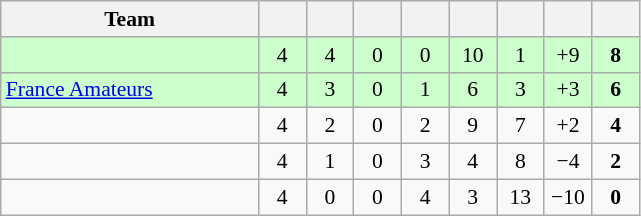<table class="wikitable" style="text-align: center; font-size: 90%;">
<tr>
<th width=165>Team</th>
<th width=25></th>
<th width=25></th>
<th width=25></th>
<th width=25></th>
<th width=25></th>
<th width=25></th>
<th width=25></th>
<th width=25></th>
</tr>
<tr style="background:#cfc;">
<td align="left"></td>
<td>4</td>
<td>4</td>
<td>0</td>
<td>0</td>
<td>10</td>
<td>1</td>
<td>+9</td>
<td><strong>8</strong></td>
</tr>
<tr style="background:#cfc;">
<td align="left"> <a href='#'>France Amateurs</a></td>
<td>4</td>
<td>3</td>
<td>0</td>
<td>1</td>
<td>6</td>
<td>3</td>
<td>+3</td>
<td><strong>6</strong></td>
</tr>
<tr>
<td align="left"></td>
<td>4</td>
<td>2</td>
<td>0</td>
<td>2</td>
<td>9</td>
<td>7</td>
<td>+2</td>
<td><strong>4</strong></td>
</tr>
<tr>
<td align="left"></td>
<td>4</td>
<td>1</td>
<td>0</td>
<td>3</td>
<td>4</td>
<td>8</td>
<td>−4</td>
<td><strong>2</strong></td>
</tr>
<tr>
<td align="left"></td>
<td>4</td>
<td>0</td>
<td>0</td>
<td>4</td>
<td>3</td>
<td>13</td>
<td>−10</td>
<td><strong>0</strong></td>
</tr>
</table>
